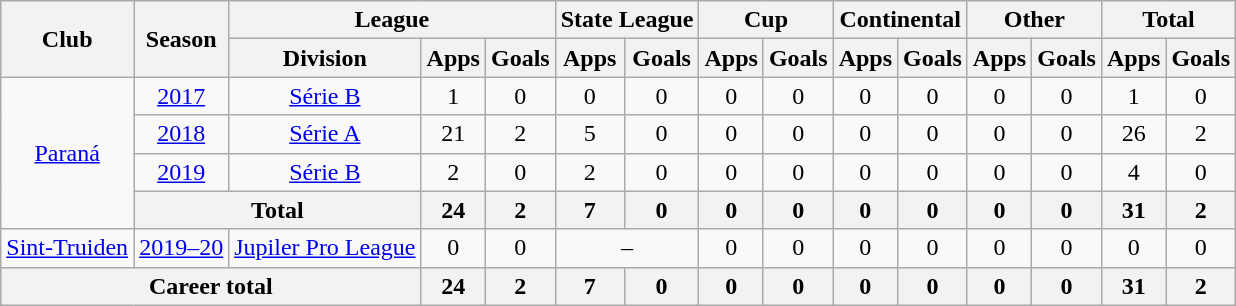<table class="wikitable" style="text-align: center">
<tr>
<th rowspan="2">Club</th>
<th rowspan="2">Season</th>
<th colspan="3">League</th>
<th colspan="2">State League</th>
<th colspan="2">Cup</th>
<th colspan="2">Continental</th>
<th colspan="2">Other</th>
<th colspan="2">Total</th>
</tr>
<tr>
<th>Division</th>
<th>Apps</th>
<th>Goals</th>
<th>Apps</th>
<th>Goals</th>
<th>Apps</th>
<th>Goals</th>
<th>Apps</th>
<th>Goals</th>
<th>Apps</th>
<th>Goals</th>
<th>Apps</th>
<th>Goals</th>
</tr>
<tr>
<td rowspan="4"><a href='#'>Paraná</a></td>
<td><a href='#'>2017</a></td>
<td><a href='#'>Série B</a></td>
<td>1</td>
<td>0</td>
<td>0</td>
<td>0</td>
<td>0</td>
<td>0</td>
<td>0</td>
<td>0</td>
<td>0</td>
<td>0</td>
<td>1</td>
<td>0</td>
</tr>
<tr>
<td><a href='#'>2018</a></td>
<td><a href='#'>Série A</a></td>
<td>21</td>
<td>2</td>
<td>5</td>
<td>0</td>
<td>0</td>
<td>0</td>
<td>0</td>
<td>0</td>
<td>0</td>
<td>0</td>
<td>26</td>
<td>2</td>
</tr>
<tr>
<td><a href='#'>2019</a></td>
<td><a href='#'>Série B</a></td>
<td>2</td>
<td>0</td>
<td>2</td>
<td>0</td>
<td>0</td>
<td>0</td>
<td>0</td>
<td>0</td>
<td>0</td>
<td>0</td>
<td>4</td>
<td>0</td>
</tr>
<tr>
<th colspan="2"><strong>Total</strong></th>
<th>24</th>
<th>2</th>
<th>7</th>
<th>0</th>
<th>0</th>
<th>0</th>
<th>0</th>
<th>0</th>
<th>0</th>
<th>0</th>
<th>31</th>
<th>2</th>
</tr>
<tr>
<td><a href='#'>Sint-Truiden</a></td>
<td><a href='#'>2019–20</a></td>
<td><a href='#'>Jupiler Pro League</a></td>
<td>0</td>
<td>0</td>
<td colspan="2">–</td>
<td>0</td>
<td>0</td>
<td>0</td>
<td>0</td>
<td>0</td>
<td>0</td>
<td>0</td>
<td>0</td>
</tr>
<tr>
<th colspan="3"><strong>Career total</strong></th>
<th>24</th>
<th>2</th>
<th>7</th>
<th>0</th>
<th>0</th>
<th>0</th>
<th>0</th>
<th>0</th>
<th>0</th>
<th>0</th>
<th>31</th>
<th>2</th>
</tr>
</table>
